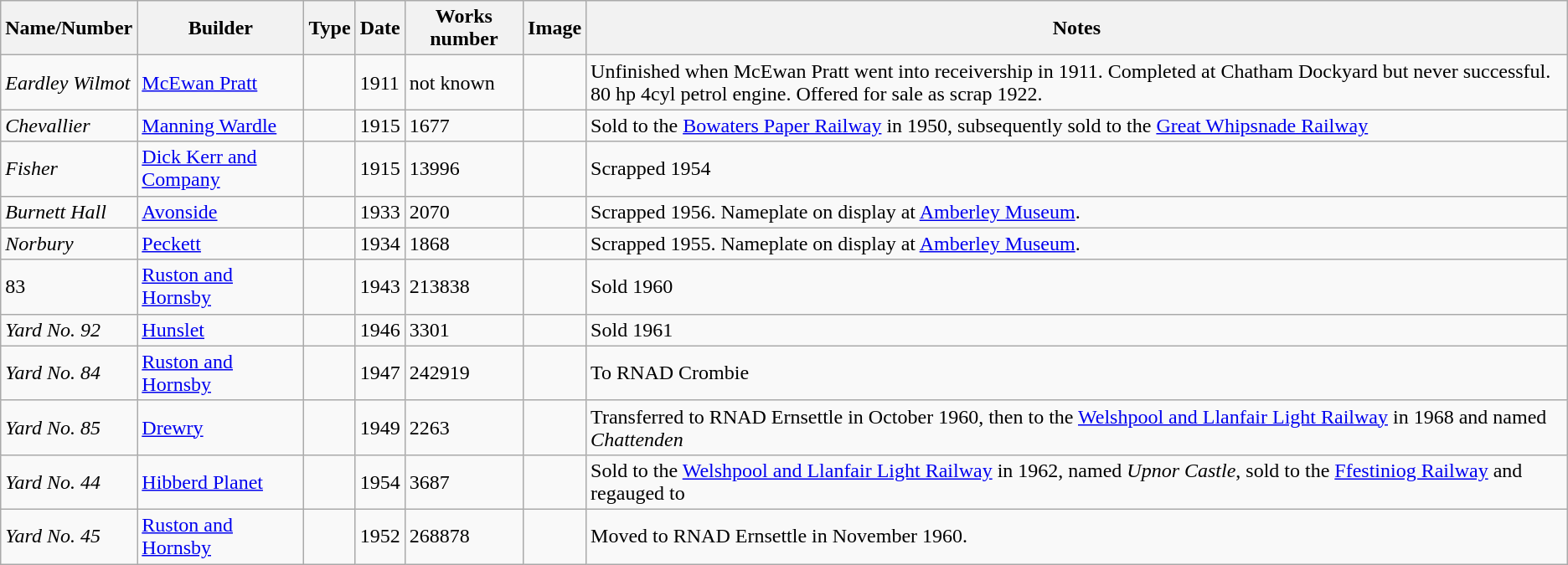<table class="wikitable">
<tr>
<th>Name/Number</th>
<th>Builder</th>
<th>Type</th>
<th>Date</th>
<th>Works number</th>
<th>Image</th>
<th>Notes</th>
</tr>
<tr>
<td><em>Eardley Wilmot</em></td>
<td><a href='#'>McEwan Pratt</a></td>
<td></td>
<td>1911</td>
<td>not known</td>
<td></td>
<td>Unfinished when McEwan Pratt went into receivership in 1911. Completed at Chatham Dockyard but never successful. 80 hp 4cyl petrol engine. Offered for sale as scrap 1922.</td>
</tr>
<tr>
<td><em>Chevallier</em></td>
<td><a href='#'>Manning Wardle</a></td>
<td></td>
<td>1915</td>
<td>1677</td>
<td></td>
<td>Sold to the <a href='#'>Bowaters Paper Railway</a> in 1950, subsequently sold to the <a href='#'>Great Whipsnade Railway</a></td>
</tr>
<tr>
<td><em>Fisher</em></td>
<td><a href='#'>Dick Kerr and Company</a></td>
<td></td>
<td>1915</td>
<td>13996</td>
<td></td>
<td>Scrapped 1954</td>
</tr>
<tr>
<td><em>Burnett Hall</em></td>
<td><a href='#'>Avonside</a></td>
<td></td>
<td>1933</td>
<td>2070</td>
<td></td>
<td>Scrapped 1956.  Nameplate on display at <a href='#'>Amberley Museum</a>.</td>
</tr>
<tr>
<td><em>Norbury</em></td>
<td><a href='#'>Peckett</a></td>
<td></td>
<td>1934</td>
<td>1868</td>
<td></td>
<td>Scrapped 1955.  Nameplate on display at <a href='#'>Amberley Museum</a>.</td>
</tr>
<tr>
<td>83</td>
<td><a href='#'>Ruston and Hornsby</a></td>
<td></td>
<td>1943</td>
<td>213838</td>
<td></td>
<td>Sold 1960</td>
</tr>
<tr>
<td><em>Yard No. 92</em></td>
<td><a href='#'>Hunslet</a></td>
<td></td>
<td>1946</td>
<td>3301</td>
<td></td>
<td>Sold 1961</td>
</tr>
<tr>
<td><em>Yard No. 84</em></td>
<td><a href='#'>Ruston and Hornsby</a></td>
<td></td>
<td>1947</td>
<td>242919</td>
<td></td>
<td>To RNAD Crombie</td>
</tr>
<tr>
<td><em>Yard No. 85</em></td>
<td><a href='#'>Drewry</a></td>
<td></td>
<td>1949</td>
<td>2263</td>
<td></td>
<td>Transferred to RNAD Ernsettle in October 1960, then to the <a href='#'>Welshpool and Llanfair Light Railway</a> in 1968 and named <em>Chattenden</em></td>
</tr>
<tr>
<td><em>Yard No. 44</em></td>
<td><a href='#'>Hibberd Planet</a></td>
<td></td>
<td>1954</td>
<td>3687</td>
<td></td>
<td>Sold to the <a href='#'>Welshpool and Llanfair Light Railway</a> in 1962, named <em>Upnor Castle</em>, sold to the <a href='#'>Ffestiniog Railway</a> and regauged to </td>
</tr>
<tr>
<td><em>Yard No. 45</em></td>
<td><a href='#'>Ruston and Hornsby</a></td>
<td></td>
<td>1952</td>
<td>268878</td>
<td></td>
<td>Moved to RNAD Ernsettle in November 1960.</td>
</tr>
</table>
